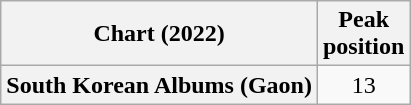<table class="wikitable plainrowheaders" style="text-align:center">
<tr>
<th scope="col">Chart (2022)</th>
<th scope="col">Peak<br>position</th>
</tr>
<tr>
<th scope="row">South Korean Albums (Gaon)</th>
<td>13</td>
</tr>
</table>
